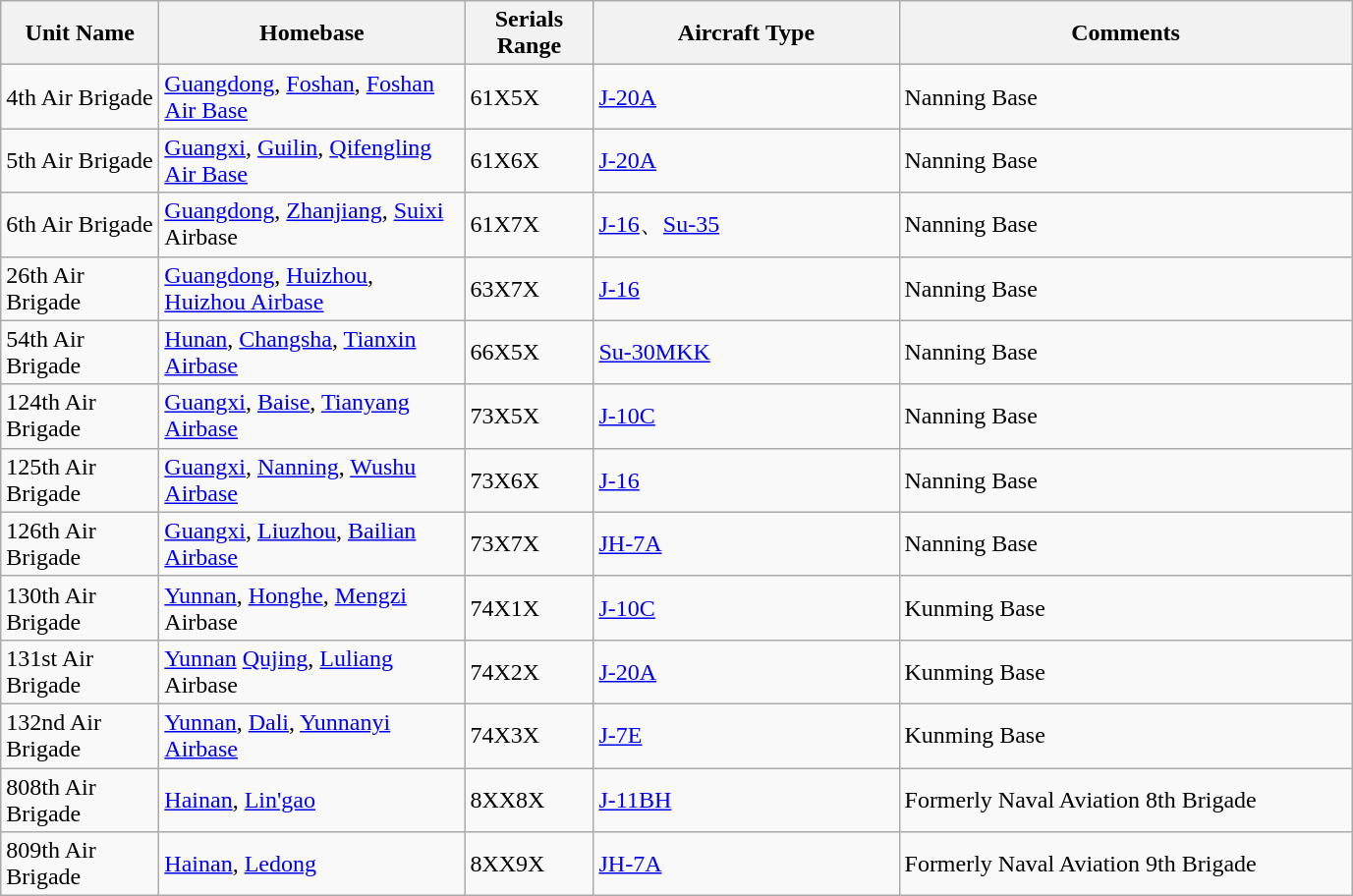<table class="wikitable">
<tr>
<th scope="col" width="100">Unit Name</th>
<th scope="col" width="200">Homebase</th>
<th scope="col" width="80">Serials Range</th>
<th scope="col" width="200">Aircraft Type</th>
<th scope="col" width="300">Comments</th>
</tr>
<tr>
<td>4th Air Brigade</td>
<td><a href='#'>Guangdong</a>, <a href='#'>Foshan</a>, <a href='#'>Foshan Air Base</a></td>
<td>61X5X</td>
<td><a href='#'>J-20A</a></td>
<td>Nanning Base</td>
</tr>
<tr>
<td>5th Air Brigade</td>
<td><a href='#'>Guangxi</a>, <a href='#'>Guilin</a>, <a href='#'>Qifengling Air Base</a></td>
<td>61X6X</td>
<td><a href='#'>J-20A</a></td>
<td>Nanning Base</td>
</tr>
<tr>
<td>6th Air Brigade</td>
<td><a href='#'>Guangdong</a>, <a href='#'>Zhanjiang</a>, <a href='#'>Suixi</a> Airbase</td>
<td>61X7X</td>
<td><a href='#'>J-16</a>、<a href='#'>Su-35</a></td>
<td>Nanning Base</td>
</tr>
<tr>
<td>26th Air Brigade</td>
<td><a href='#'>Guangdong</a>, <a href='#'>Huizhou</a>, <a href='#'>Huizhou Airbase</a></td>
<td>63X7X</td>
<td><a href='#'>J-16</a></td>
<td>Nanning Base</td>
</tr>
<tr>
<td>54th Air Brigade</td>
<td><a href='#'>Hunan</a>, <a href='#'>Changsha</a>, <a href='#'>Tianxin Airbase</a></td>
<td>66X5X</td>
<td><a href='#'>Su-30MKK</a></td>
<td>Nanning Base</td>
</tr>
<tr>
<td>124th Air Brigade</td>
<td><a href='#'>Guangxi</a>, <a href='#'>Baise</a>, <a href='#'>Tianyang Airbase</a></td>
<td>73X5X</td>
<td><a href='#'>J-10C</a></td>
<td>Nanning Base</td>
</tr>
<tr>
<td>125th Air Brigade</td>
<td><a href='#'>Guangxi</a>, <a href='#'>Nanning</a>, <a href='#'>Wushu Airbase</a></td>
<td>73X6X</td>
<td><a href='#'>J-16</a></td>
<td>Nanning Base</td>
</tr>
<tr>
<td>126th Air Brigade</td>
<td><a href='#'>Guangxi</a>, <a href='#'>Liuzhou</a>, <a href='#'>Bailian Airbase</a></td>
<td>73X7X</td>
<td><a href='#'>JH-7A</a></td>
<td>Nanning Base</td>
</tr>
<tr>
<td>130th Air Brigade</td>
<td><a href='#'>Yunnan</a>, <a href='#'>Honghe</a>, <a href='#'>Mengzi</a> Airbase</td>
<td>74X1X</td>
<td><a href='#'>J-10C</a></td>
<td>Kunming Base</td>
</tr>
<tr>
<td>131st Air Brigade</td>
<td><a href='#'>Yunnan</a> <a href='#'>Qujing</a>, <a href='#'>Luliang</a> Airbase</td>
<td>74X2X</td>
<td><a href='#'>J-20A</a></td>
<td>Kunming Base</td>
</tr>
<tr>
<td>132nd Air Brigade</td>
<td><a href='#'>Yunnan</a>, <a href='#'>Dali</a>, <a href='#'>Yunnanyi Airbase</a></td>
<td>74X3X</td>
<td><a href='#'>J-7E</a></td>
<td>Kunming Base</td>
</tr>
<tr>
<td>808th Air Brigade</td>
<td><a href='#'>Hainan</a>, <a href='#'>Lin'gao</a></td>
<td>8XX8X</td>
<td><a href='#'>J-11BH</a></td>
<td>Formerly Naval Aviation 8th Brigade</td>
</tr>
<tr>
<td>809th Air Brigade</td>
<td><a href='#'>Hainan</a>, <a href='#'>Ledong</a></td>
<td>8XX9X</td>
<td><a href='#'>JH-7A</a></td>
<td>Formerly Naval Aviation 9th Brigade</td>
</tr>
</table>
